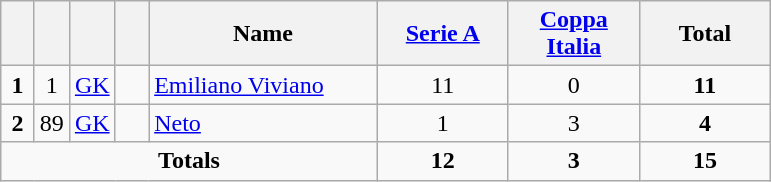<table class="wikitable" style="text-align:center">
<tr>
<th width=15></th>
<th width=15></th>
<th width=15></th>
<th width=15></th>
<th width=145>Name</th>
<th width=80><a href='#'>Serie A</a></th>
<th width=80><a href='#'>Coppa Italia</a></th>
<th width=80>Total</th>
</tr>
<tr>
<td><strong>1</strong></td>
<td>1</td>
<td><a href='#'>GK</a></td>
<td></td>
<td align=left><a href='#'>Emiliano Viviano</a></td>
<td>11</td>
<td>0</td>
<td><strong>11</strong></td>
</tr>
<tr>
<td><strong>2</strong></td>
<td>89</td>
<td><a href='#'>GK</a></td>
<td></td>
<td align=left><a href='#'>Neto</a></td>
<td>1</td>
<td>3</td>
<td><strong>4</strong></td>
</tr>
<tr>
<td colspan=5><strong>Totals</strong></td>
<td><strong>12</strong></td>
<td><strong>3</strong></td>
<td><strong>15</strong></td>
</tr>
</table>
